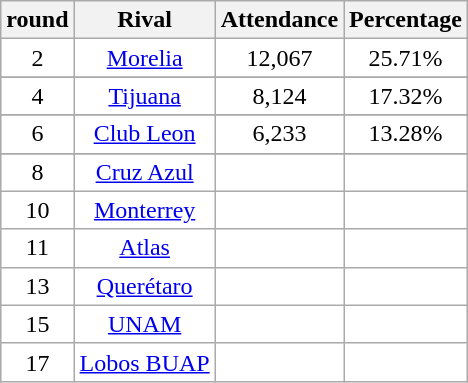<table class="wikitable sortable">
<tr>
<th>round</th>
<th>Rival</th>
<th>Attendance</th>
<th>Percentage</th>
</tr>
<tr align=center bgcolor=#FFFFFF>
<td>2</td>
<td><a href='#'>Morelia</a></td>
<td>12,067</td>
<td>25.71%</td>
</tr>
<tr>
</tr>
<tr align=center bgcolor=#FFFFFF>
<td>4</td>
<td><a href='#'>Tijuana</a></td>
<td>8,124</td>
<td>17.32%</td>
</tr>
<tr>
</tr>
<tr align=center bgcolor=#FFFFFF>
<td>6</td>
<td><a href='#'>Club Leon</a></td>
<td>6,233</td>
<td>13.28%</td>
</tr>
<tr>
</tr>
<tr align=center bgcolor=#FFFFFF>
<td>8</td>
<td><a href='#'>Cruz Azul</a></td>
<td></td>
<td></td>
</tr>
<tr align=center bgcolor=#FFFFFF>
<td>10</td>
<td><a href='#'>Monterrey</a></td>
<td></td>
<td></td>
</tr>
<tr align=center bgcolor=#FFFFFF>
<td>11</td>
<td><a href='#'>Atlas</a></td>
<td></td>
<td></td>
</tr>
<tr align=center bgcolor=#FFFFFF>
<td>13</td>
<td><a href='#'>Querétaro</a></td>
<td></td>
<td></td>
</tr>
<tr align=center bgcolor=#FFFFFF>
<td>15</td>
<td><a href='#'>UNAM</a></td>
<td></td>
<td></td>
</tr>
<tr align=center bgcolor=#FFFFFF>
<td>17</td>
<td><a href='#'>Lobos BUAP</a></td>
<td></td>
<td></td>
</tr>
</table>
